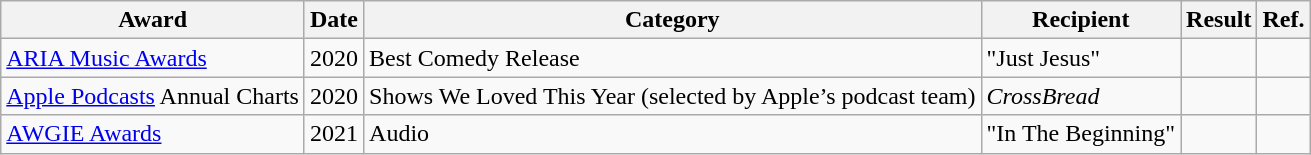<table class="wikitable sortable">
<tr>
<th>Award</th>
<th>Date</th>
<th>Category</th>
<th>Recipient</th>
<th>Result</th>
<th>Ref.</th>
</tr>
<tr>
<td><a href='#'>ARIA Music Awards</a></td>
<td>2020</td>
<td>Best Comedy Release</td>
<td>"Just Jesus"</td>
<td></td>
<td></td>
</tr>
<tr>
<td><a href='#'>Apple Podcasts</a> Annual Charts</td>
<td>2020</td>
<td>Shows We Loved This Year (selected by Apple’s podcast team)</td>
<td><em>CrossBread</em></td>
<td></td>
<td></td>
</tr>
<tr>
<td><a href='#'>AWGIE Awards</a></td>
<td>2021</td>
<td>Audio</td>
<td>"In The Beginning"</td>
<td></td>
<td></td>
</tr>
</table>
